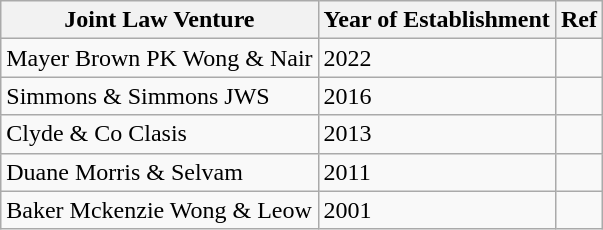<table class="wikitable">
<tr>
<th>Joint Law Venture</th>
<th>Year of Establishment</th>
<th>Ref</th>
</tr>
<tr>
<td>Mayer Brown PK Wong & Nair</td>
<td>2022</td>
<td></td>
</tr>
<tr>
<td>Simmons & Simmons JWS</td>
<td>2016</td>
<td></td>
</tr>
<tr>
<td>Clyde & Co Clasis</td>
<td>2013</td>
<td></td>
</tr>
<tr>
<td>Duane Morris & Selvam</td>
<td>2011</td>
<td></td>
</tr>
<tr>
<td>Baker Mckenzie Wong & Leow</td>
<td>2001</td>
<td></td>
</tr>
</table>
